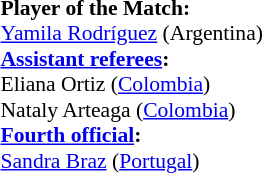<table width=100% style="font-size:90%">
<tr>
<td><br><strong>Player of the Match:</strong>
<br><a href='#'>Yamila Rodríguez</a> (Argentina)<br><strong><a href='#'>Assistant referees</a>:</strong>
<br>Eliana Ortiz (<a href='#'>Colombia</a>)
<br>Nataly Arteaga (<a href='#'>Colombia</a>)
<br><strong><a href='#'>Fourth official</a>:</strong>
<br><a href='#'>Sandra Braz</a> (<a href='#'>Portugal</a>)</td>
</tr>
</table>
